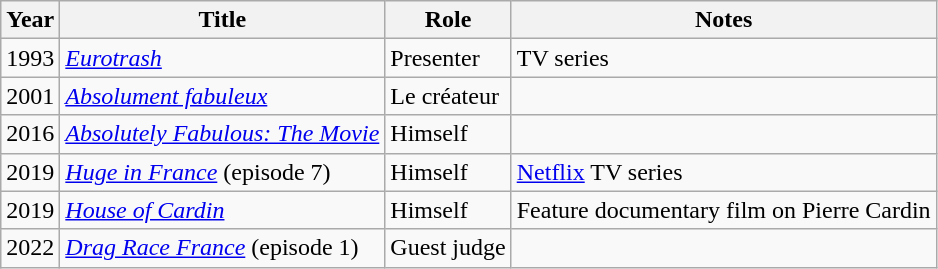<table class="wikitable sortable">
<tr>
<th>Year</th>
<th>Title</th>
<th>Role</th>
<th>Notes</th>
</tr>
<tr>
<td>1993</td>
<td><em><a href='#'>Eurotrash</a></em></td>
<td>Presenter</td>
<td>TV series</td>
</tr>
<tr>
<td>2001</td>
<td><em><a href='#'>Absolument fabuleux</a></em></td>
<td>Le créateur</td>
<td></td>
</tr>
<tr>
<td>2016</td>
<td><em><a href='#'>Absolutely Fabulous: The Movie</a></em></td>
<td>Himself</td>
<td></td>
</tr>
<tr>
<td>2019</td>
<td><em><a href='#'>Huge in France</a></em> (episode 7)</td>
<td>Himself</td>
<td><a href='#'>Netflix</a> TV series</td>
</tr>
<tr>
<td>2019</td>
<td><em><a href='#'>House of Cardin</a></em></td>
<td>Himself</td>
<td>Feature documentary film on Pierre Cardin</td>
</tr>
<tr>
<td>2022</td>
<td><em><a href='#'>Drag Race France</a></em> (episode 1)</td>
<td>Guest judge</td>
<td></td>
</tr>
</table>
